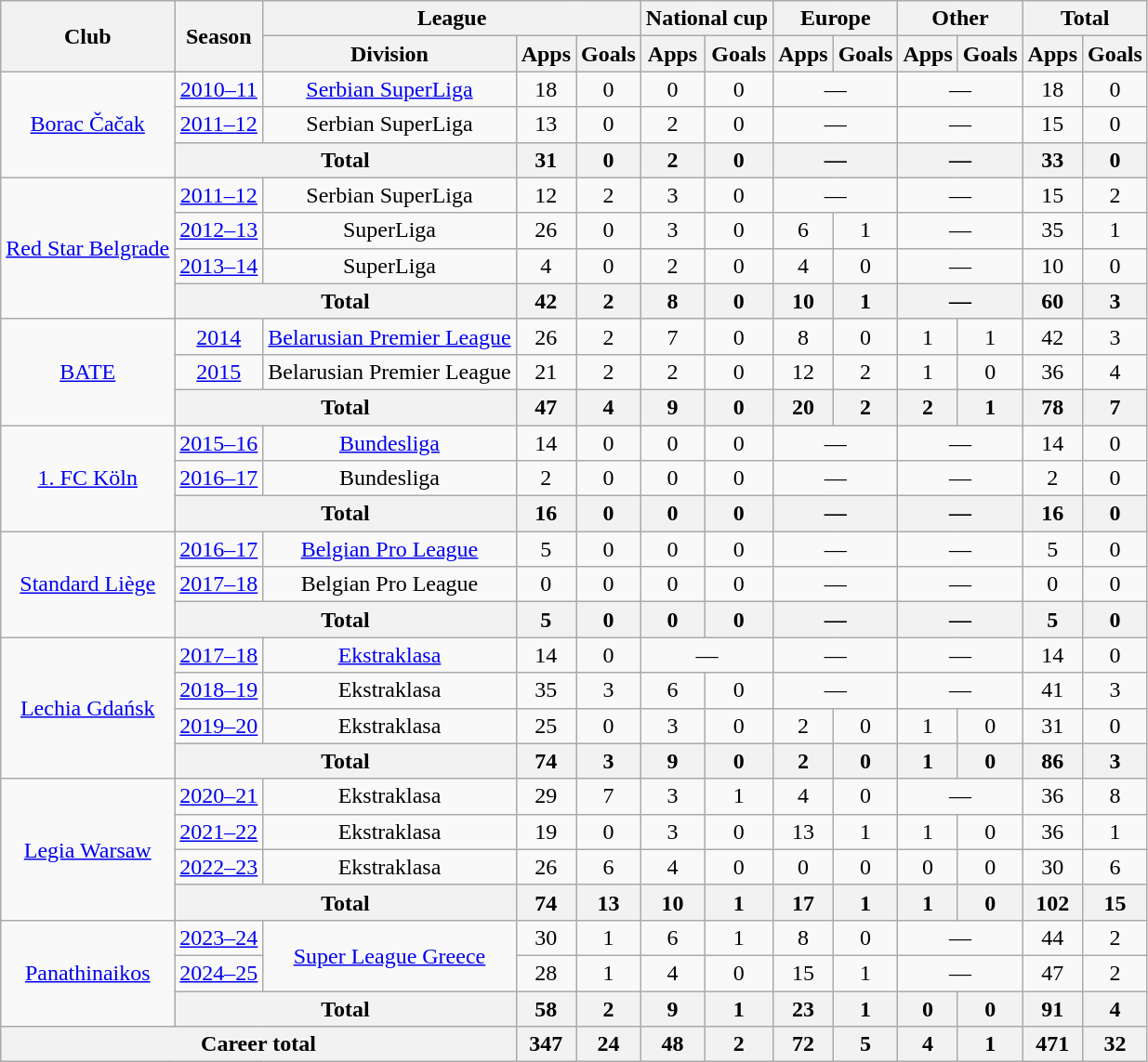<table class="wikitable" style="text-align: center">
<tr>
<th rowspan="2">Club</th>
<th rowspan="2">Season</th>
<th colspan="3">League</th>
<th colspan="2">National cup</th>
<th colspan="2">Europe</th>
<th colspan="2">Other</th>
<th colspan="2">Total</th>
</tr>
<tr>
<th>Division</th>
<th>Apps</th>
<th>Goals</th>
<th>Apps</th>
<th>Goals</th>
<th>Apps</th>
<th>Goals</th>
<th>Apps</th>
<th>Goals</th>
<th>Apps</th>
<th>Goals</th>
</tr>
<tr>
<td rowspan="3"><a href='#'>Borac Čačak</a></td>
<td><a href='#'>2010–11</a></td>
<td><a href='#'>Serbian SuperLiga</a></td>
<td>18</td>
<td>0</td>
<td>0</td>
<td>0</td>
<td colspan="2">—</td>
<td colspan="2">—</td>
<td>18</td>
<td>0</td>
</tr>
<tr>
<td><a href='#'>2011–12</a></td>
<td>Serbian SuperLiga</td>
<td>13</td>
<td>0</td>
<td>2</td>
<td>0</td>
<td colspan="2">—</td>
<td colspan="2">—</td>
<td>15</td>
<td>0</td>
</tr>
<tr>
<th colspan="2">Total</th>
<th>31</th>
<th>0</th>
<th>2</th>
<th>0</th>
<th colspan="2">—</th>
<th colspan="2">—</th>
<th>33</th>
<th>0</th>
</tr>
<tr>
<td rowspan="4"><a href='#'>Red Star Belgrade</a></td>
<td><a href='#'>2011–12</a></td>
<td>Serbian SuperLiga</td>
<td>12</td>
<td>2</td>
<td>3</td>
<td>0</td>
<td colspan="2">—</td>
<td colspan="2">—</td>
<td>15</td>
<td>2</td>
</tr>
<tr>
<td><a href='#'>2012–13</a></td>
<td>SuperLiga</td>
<td>26</td>
<td>0</td>
<td>3</td>
<td>0</td>
<td>6</td>
<td>1</td>
<td colspan="2">—</td>
<td>35</td>
<td>1</td>
</tr>
<tr>
<td><a href='#'>2013–14</a></td>
<td>SuperLiga</td>
<td>4</td>
<td>0</td>
<td>2</td>
<td>0</td>
<td>4</td>
<td>0</td>
<td colspan="2">—</td>
<td>10</td>
<td>0</td>
</tr>
<tr>
<th colspan="2">Total</th>
<th>42</th>
<th>2</th>
<th>8</th>
<th>0</th>
<th>10</th>
<th>1</th>
<th colspan="2">—</th>
<th>60</th>
<th>3</th>
</tr>
<tr>
<td rowspan="3"><a href='#'>BATE</a></td>
<td><a href='#'>2014</a></td>
<td><a href='#'>Belarusian Premier League</a></td>
<td>26</td>
<td>2</td>
<td>7</td>
<td>0</td>
<td>8</td>
<td>0</td>
<td>1</td>
<td>1</td>
<td>42</td>
<td>3</td>
</tr>
<tr>
<td><a href='#'>2015</a></td>
<td>Belarusian Premier League</td>
<td>21</td>
<td>2</td>
<td>2</td>
<td>0</td>
<td>12</td>
<td>2</td>
<td>1</td>
<td>0</td>
<td>36</td>
<td>4</td>
</tr>
<tr>
<th colspan="2">Total</th>
<th>47</th>
<th>4</th>
<th>9</th>
<th>0</th>
<th>20</th>
<th>2</th>
<th>2</th>
<th>1</th>
<th>78</th>
<th>7</th>
</tr>
<tr>
<td rowspan="3"><a href='#'>1. FC Köln</a></td>
<td><a href='#'>2015–16</a></td>
<td><a href='#'>Bundesliga</a></td>
<td>14</td>
<td>0</td>
<td>0</td>
<td>0</td>
<td colspan="2">—</td>
<td colspan="2">—</td>
<td>14</td>
<td>0</td>
</tr>
<tr>
<td><a href='#'>2016–17</a></td>
<td>Bundesliga</td>
<td>2</td>
<td>0</td>
<td>0</td>
<td>0</td>
<td colspan="2">—</td>
<td colspan="2">—</td>
<td>2</td>
<td>0</td>
</tr>
<tr>
<th colspan="2">Total</th>
<th>16</th>
<th>0</th>
<th>0</th>
<th>0</th>
<th colspan="2">—</th>
<th colspan="2">—</th>
<th>16</th>
<th>0</th>
</tr>
<tr>
<td rowspan="3"><a href='#'>Standard Liège</a></td>
<td><a href='#'>2016–17</a></td>
<td><a href='#'>Belgian Pro League</a></td>
<td>5</td>
<td>0</td>
<td>0</td>
<td>0</td>
<td colspan="2">—</td>
<td colspan="2">—</td>
<td>5</td>
<td>0</td>
</tr>
<tr>
<td><a href='#'>2017–18</a></td>
<td>Belgian Pro League</td>
<td>0</td>
<td>0</td>
<td>0</td>
<td>0</td>
<td colspan="2">—</td>
<td colspan="2">—</td>
<td>0</td>
<td>0</td>
</tr>
<tr>
<th colspan="2">Total</th>
<th>5</th>
<th>0</th>
<th>0</th>
<th>0</th>
<th colspan="2">—</th>
<th colspan="2">—</th>
<th>5</th>
<th>0</th>
</tr>
<tr>
<td rowspan="4"><a href='#'>Lechia Gdańsk</a></td>
<td><a href='#'>2017–18</a></td>
<td><a href='#'>Ekstraklasa</a></td>
<td>14</td>
<td>0</td>
<td colspan="2">—</td>
<td colspan="2">—</td>
<td colspan="2">—</td>
<td>14</td>
<td>0</td>
</tr>
<tr>
<td><a href='#'>2018–19</a></td>
<td>Ekstraklasa</td>
<td>35</td>
<td>3</td>
<td>6</td>
<td>0</td>
<td colspan="2">—</td>
<td colspan="2">—</td>
<td>41</td>
<td>3</td>
</tr>
<tr>
<td><a href='#'>2019–20</a></td>
<td>Ekstraklasa</td>
<td>25</td>
<td>0</td>
<td>3</td>
<td>0</td>
<td>2</td>
<td>0</td>
<td>1</td>
<td>0</td>
<td>31</td>
<td>0</td>
</tr>
<tr>
<th colspan="2">Total</th>
<th>74</th>
<th>3</th>
<th>9</th>
<th>0</th>
<th>2</th>
<th>0</th>
<th>1</th>
<th>0</th>
<th>86</th>
<th>3</th>
</tr>
<tr>
<td rowspan="4"><a href='#'>Legia Warsaw</a></td>
<td><a href='#'>2020–21</a></td>
<td>Ekstraklasa</td>
<td>29</td>
<td>7</td>
<td>3</td>
<td>1</td>
<td>4</td>
<td>0</td>
<td colspan="2">—</td>
<td>36</td>
<td>8</td>
</tr>
<tr>
<td><a href='#'>2021–22</a></td>
<td>Ekstraklasa</td>
<td>19</td>
<td>0</td>
<td>3</td>
<td>0</td>
<td>13</td>
<td>1</td>
<td>1</td>
<td>0</td>
<td>36</td>
<td>1</td>
</tr>
<tr>
<td><a href='#'>2022–23</a></td>
<td>Ekstraklasa</td>
<td>26</td>
<td>6</td>
<td>4</td>
<td>0</td>
<td>0</td>
<td>0</td>
<td>0</td>
<td>0</td>
<td>30</td>
<td>6</td>
</tr>
<tr>
<th colspan="2">Total</th>
<th>74</th>
<th>13</th>
<th>10</th>
<th>1</th>
<th>17</th>
<th>1</th>
<th>1</th>
<th>0</th>
<th>102</th>
<th>15</th>
</tr>
<tr>
<td rowspan="3"><a href='#'>Panathinaikos</a></td>
<td><a href='#'>2023–24</a></td>
<td rowspan="2"><a href='#'>Super League Greece</a></td>
<td>30</td>
<td>1</td>
<td>6</td>
<td>1</td>
<td>8</td>
<td>0</td>
<td colspan="2">—</td>
<td>44</td>
<td>2</td>
</tr>
<tr>
<td><a href='#'>2024–25</a></td>
<td>28</td>
<td>1</td>
<td>4</td>
<td>0</td>
<td>15</td>
<td>1</td>
<td colspan="2">—</td>
<td>47</td>
<td>2</td>
</tr>
<tr>
<th colspan="2">Total</th>
<th>58</th>
<th>2</th>
<th>9</th>
<th>1</th>
<th>23</th>
<th>1</th>
<th>0</th>
<th>0</th>
<th>91</th>
<th>4</th>
</tr>
<tr>
<th colspan="3">Career total</th>
<th>347</th>
<th>24</th>
<th>48</th>
<th>2</th>
<th>72</th>
<th>5</th>
<th>4</th>
<th>1</th>
<th>471</th>
<th>32</th>
</tr>
</table>
